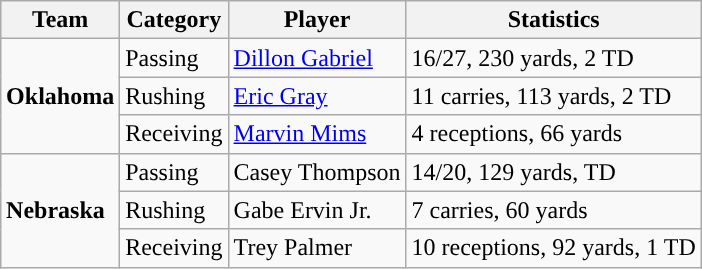<table class="wikitable" style="float: right;">
<tr>
<th>Team</th>
<th>Category</th>
<th>Player</th>
<th>Statistics</th>
</tr>
<tr>
<td rowspan=3><strong>Oklahoma</strong></td>
<td>Passing</td>
<td><a href='#'>Dillon Gabriel</a></td>
<td>16/27, 230 yards, 2 TD</td>
</tr>
<tr>
<td>Rushing</td>
<td><a href='#'>Eric Gray</a></td>
<td>11 carries, 113 yards, 2 TD</td>
</tr>
<tr>
<td>Receiving</td>
<td><a href='#'>Marvin Mims</a></td>
<td>4 receptions, 66 yards</td>
</tr>
<tr>
<td rowspan=3><strong>Nebraska</strong></td>
<td>Passing</td>
<td>Casey Thompson</td>
<td>14/20, 129 yards, TD</td>
</tr>
<tr>
<td>Rushing</td>
<td>Gabe Ervin Jr.</td>
<td>7 carries, 60 yards</td>
</tr>
<tr>
<td>Receiving</td>
<td>Trey Palmer</td>
<td>10 receptions, 92 yards, 1 TD</td>
</tr>
</table>
